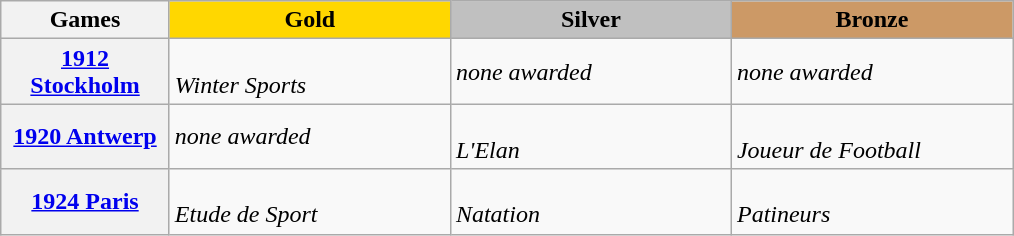<table class="wikitable sortable plainrowheaders">
<tr>
<th scope="col" style="width:105px;">Games</th>
<th scope="col" style="background-color:gold; width:180px;">Gold</th>
<th scope="col" style="background-color:silver; width:180px;">Silver</th>
<th scope="col" style="background-color:#cc9966; width:180px;">Bronze</th>
</tr>
<tr>
<th scope="row"><a href='#'>1912 Stockholm</a></th>
<td><br><em>Winter Sports</em></td>
<td><em>none awarded</em></td>
<td><em>none awarded</em></td>
</tr>
<tr>
<th scope="row"><a href='#'>1920 Antwerp</a></th>
<td><em>none awarded</em></td>
<td><br><em>L'Elan</em></td>
<td><br><em>Joueur de Football</em></td>
</tr>
<tr>
<th scope="row"><a href='#'>1924 Paris</a></th>
<td><br><em>Etude de Sport</em></td>
<td><br><em>Natation</em></td>
<td><br><em>Patineurs</em></td>
</tr>
</table>
